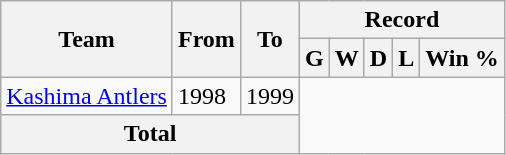<table class="wikitable" style="text-align: center">
<tr>
<th rowspan="2">Team</th>
<th rowspan="2">From</th>
<th rowspan="2">To</th>
<th colspan="5">Record</th>
</tr>
<tr>
<th>G</th>
<th>W</th>
<th>D</th>
<th>L</th>
<th>Win %</th>
</tr>
<tr>
<td align="left"><a href='#'>Kashima Antlers</a></td>
<td align="left">1998</td>
<td align="left">1999<br></td>
</tr>
<tr>
<th colspan="3">Total<br></th>
</tr>
</table>
